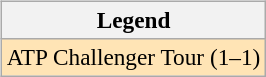<table>
<tr valign=top>
<td><br><table class="wikitable" style=font-size:97%>
<tr>
<th>Legend</th>
</tr>
<tr style="background:moccasin;">
<td>ATP Challenger Tour (1–1)</td>
</tr>
</table>
</td>
<td></td>
</tr>
</table>
